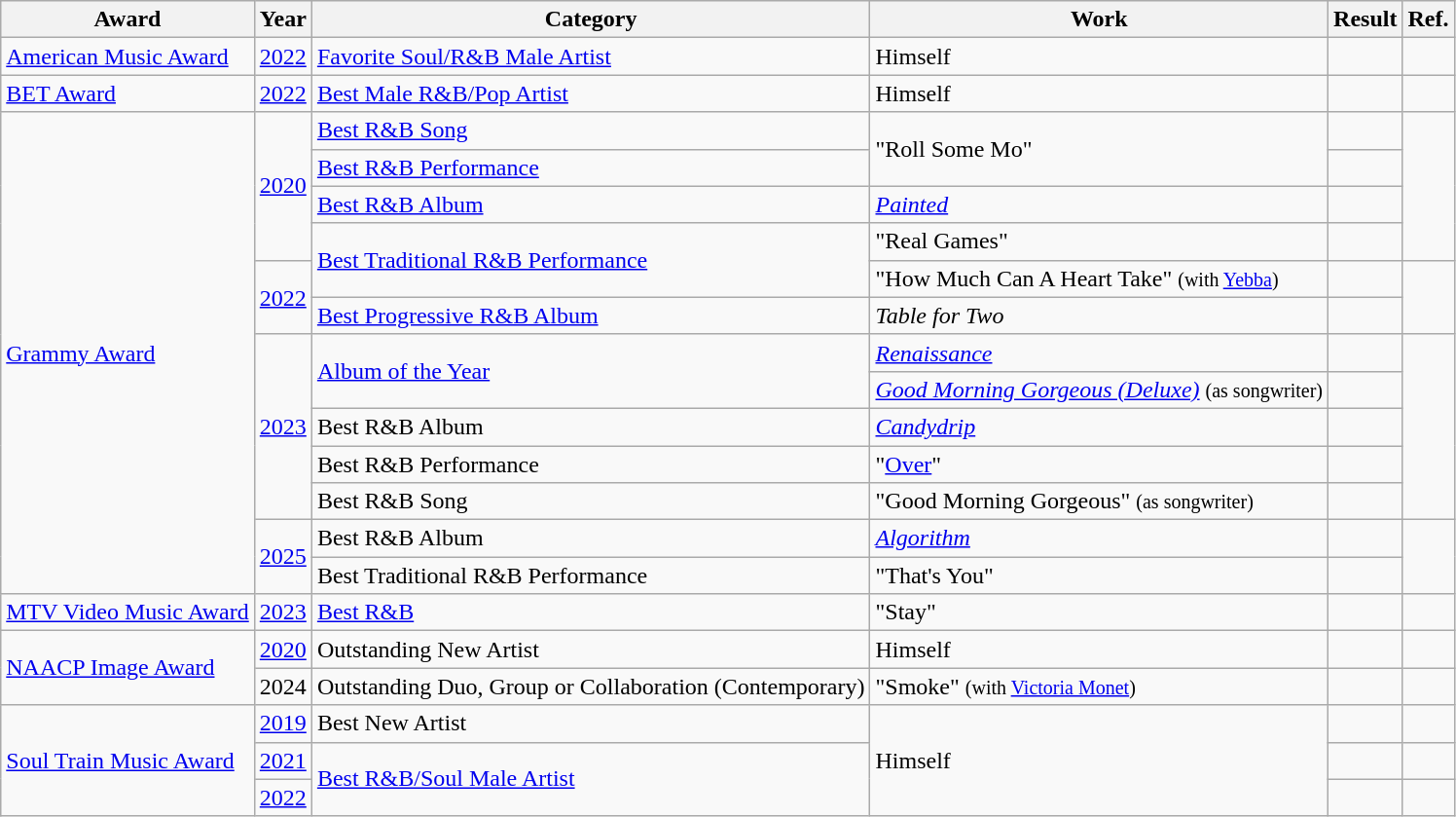<table class="wikitable">
<tr>
<th style="text-align:center;">Award</th>
<th style="text-align:center;">Year</th>
<th style="text-align:center;">Category</th>
<th style="text-align:center;">Work</th>
<th style="text-align:center;">Result</th>
<th style="text-align:center;">Ref.</th>
</tr>
<tr>
<td rowspan=1><a href='#'>American Music Award</a></td>
<td rowspan=1><a href='#'>2022</a></td>
<td><a href='#'>Favorite Soul/R&B Male Artist</a></td>
<td rowspan=1>Himself</td>
<td></td>
<td rowspan=1></td>
</tr>
<tr>
<td rowspan=1><a href='#'>BET Award</a></td>
<td rowspan=1><a href='#'>2022</a></td>
<td><a href='#'>Best Male R&B/Pop Artist</a></td>
<td rowspan=1>Himself</td>
<td></td>
<td rowspan=1></td>
</tr>
<tr>
<td rowspan=13><a href='#'>Grammy Award</a></td>
<td rowspan=4><a href='#'>2020</a></td>
<td><a href='#'>Best R&B Song</a></td>
<td rowspan=2>"Roll Some Mo"</td>
<td></td>
<td rowspan=4></td>
</tr>
<tr>
<td><a href='#'>Best R&B Performance</a></td>
<td></td>
</tr>
<tr>
<td><a href='#'>Best R&B Album</a></td>
<td><em><a href='#'>Painted</a></em></td>
<td></td>
</tr>
<tr>
<td rowspan=2><a href='#'>Best Traditional R&B Performance</a></td>
<td>"Real Games"</td>
<td></td>
</tr>
<tr>
<td rowspan=2><a href='#'>2022</a></td>
<td>"How Much Can A Heart Take" <small>(with <a href='#'>Yebba</a>)</small></td>
<td></td>
<td rowspan=2></td>
</tr>
<tr>
<td><a href='#'>Best Progressive R&B Album</a></td>
<td><em>Table for Two</em></td>
<td></td>
</tr>
<tr>
<td rowspan=5><a href='#'>2023</a></td>
<td rowspan=2><a href='#'>Album of the Year</a></td>
<td><em><a href='#'>Renaissance</a></em> </td>
<td></td>
<td rowspan=5></td>
</tr>
<tr>
<td><em><a href='#'>Good Morning Gorgeous (Deluxe)</a></em> <small>(as songwriter)</small></td>
<td></td>
</tr>
<tr>
<td>Best R&B Album</td>
<td><em><a href='#'>Candydrip</a></em></td>
<td></td>
</tr>
<tr>
<td>Best R&B Performance</td>
<td>"<a href='#'>Over</a>"</td>
<td></td>
</tr>
<tr>
<td>Best R&B Song</td>
<td>"Good Morning Gorgeous" <small>(as songwriter)</small></td>
<td></td>
</tr>
<tr>
<td rowspan=2><a href='#'>2025</a></td>
<td>Best R&B Album</td>
<td><em><a href='#'>Algorithm</a></em></td>
<td></td>
<td rowspan=2></td>
</tr>
<tr>
<td>Best Traditional R&B Performance</td>
<td>"That's You"</td>
<td></td>
</tr>
<tr>
<td rowspan=1><a href='#'>MTV Video Music Award</a></td>
<td rowspan=1><a href='#'>2023</a></td>
<td><a href='#'>Best R&B</a></td>
<td rowspan=1>"Stay" </td>
<td></td>
<td rowspan=1></td>
</tr>
<tr>
<td rowspan=2><a href='#'>NAACP Image Award</a></td>
<td rowspan=1><a href='#'>2020</a></td>
<td>Outstanding New Artist</td>
<td rowspan=1>Himself</td>
<td></td>
<td rowspan=1></td>
</tr>
<tr>
<td rowspan=1>2024</td>
<td>Outstanding Duo, Group or Collaboration (Contemporary)</td>
<td rowspan=1>"Smoke" <small>(with <a href='#'>Victoria Monet</a>)</small></td>
<td></td>
<td rowspan=1></td>
</tr>
<tr>
<td rowspan=4><a href='#'>Soul Train Music Award</a></td>
<td rowspan=1><a href='#'>2019</a></td>
<td>Best New Artist</td>
<td rowspan=3>Himself</td>
<td></td>
<td rowspan=1></td>
</tr>
<tr>
<td rowspan=1><a href='#'>2021</a></td>
<td rowspan=2><a href='#'>Best R&B/Soul Male Artist</a></td>
<td></td>
<td rowspan=1></td>
</tr>
<tr>
<td rowspan=1><a href='#'>2022</a></td>
<td></td>
<td rowspan=1></td>
</tr>
</table>
